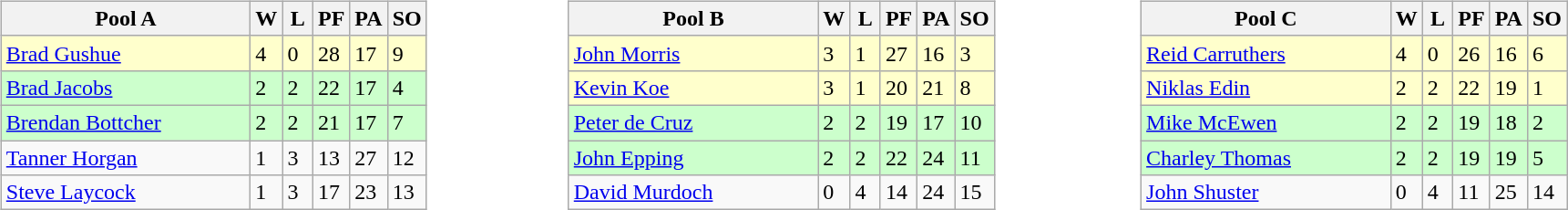<table>
<tr>
<td valign=top width=10%><br><table class=wikitable>
<tr>
<th width=175>Pool A</th>
<th width=15>W</th>
<th width=15>L</th>
<th width=15>PF</th>
<th width=15>PA</th>
<th width=15>SO</th>
</tr>
<tr bgcolor=#ffffcc>
<td> <a href='#'>Brad Gushue</a></td>
<td>4</td>
<td>0</td>
<td>28</td>
<td>17</td>
<td>9</td>
</tr>
<tr bgcolor=#ccffcc>
<td> <a href='#'>Brad Jacobs</a></td>
<td>2</td>
<td>2</td>
<td>22</td>
<td>17</td>
<td>4</td>
</tr>
<tr bgcolor=#ccffcc>
<td> <a href='#'>Brendan Bottcher</a></td>
<td>2</td>
<td>2</td>
<td>21</td>
<td>17</td>
<td>7</td>
</tr>
<tr>
<td> <a href='#'>Tanner Horgan</a></td>
<td>1</td>
<td>3</td>
<td>13</td>
<td>27</td>
<td>12</td>
</tr>
<tr>
<td> <a href='#'>Steve Laycock</a></td>
<td>1</td>
<td>3</td>
<td>17</td>
<td>23</td>
<td>13</td>
</tr>
</table>
</td>
<td valign=top width=10%><br><table class=wikitable>
<tr>
<th width=175>Pool B</th>
<th width=15>W</th>
<th width=15>L</th>
<th width=15>PF</th>
<th width=15>PA</th>
<th width=15>SO</th>
</tr>
<tr bgcolor=#ffffcc>
<td> <a href='#'>John Morris</a></td>
<td>3</td>
<td>1</td>
<td>27</td>
<td>16</td>
<td>3</td>
</tr>
<tr bgcolor=#ffffcc>
<td> <a href='#'>Kevin Koe</a></td>
<td>3</td>
<td>1</td>
<td>20</td>
<td>21</td>
<td>8</td>
</tr>
<tr bgcolor=#ccffcc>
<td> <a href='#'>Peter de Cruz</a></td>
<td>2</td>
<td>2</td>
<td>19</td>
<td>17</td>
<td>10</td>
</tr>
<tr bgcolor=#ccffcc>
<td> <a href='#'>John Epping</a></td>
<td>2</td>
<td>2</td>
<td>22</td>
<td>24</td>
<td>11</td>
</tr>
<tr>
<td> <a href='#'>David Murdoch</a></td>
<td>0</td>
<td>4</td>
<td>14</td>
<td>24</td>
<td>15</td>
</tr>
</table>
</td>
<td valign=top width=10%><br><table class=wikitable>
<tr>
<th width=175>Pool C</th>
<th width=15>W</th>
<th width=15>L</th>
<th width=15>PF</th>
<th width=15>PA</th>
<th width=15>SO</th>
</tr>
<tr bgcolor=#ffffcc>
<td> <a href='#'>Reid Carruthers</a></td>
<td>4</td>
<td>0</td>
<td>26</td>
<td>16</td>
<td>6</td>
</tr>
<tr bgcolor=#ffffcc>
<td> <a href='#'>Niklas Edin</a></td>
<td>2</td>
<td>2</td>
<td>22</td>
<td>19</td>
<td>1</td>
</tr>
<tr bgcolor=#ccffcc>
<td> <a href='#'>Mike McEwen</a></td>
<td>2</td>
<td>2</td>
<td>19</td>
<td>18</td>
<td>2</td>
</tr>
<tr bgcolor=#ccffcc>
<td> <a href='#'>Charley Thomas</a></td>
<td>2</td>
<td>2</td>
<td>19</td>
<td>19</td>
<td>5</td>
</tr>
<tr>
<td> <a href='#'>John Shuster</a></td>
<td>0</td>
<td>4</td>
<td>11</td>
<td>25</td>
<td>14</td>
</tr>
</table>
</td>
</tr>
</table>
